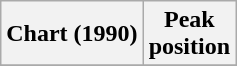<table class="wikitable plainrowheaders" style="text-align:center">
<tr>
<th>Chart (1990)</th>
<th>Peak<br>position</th>
</tr>
<tr>
</tr>
</table>
